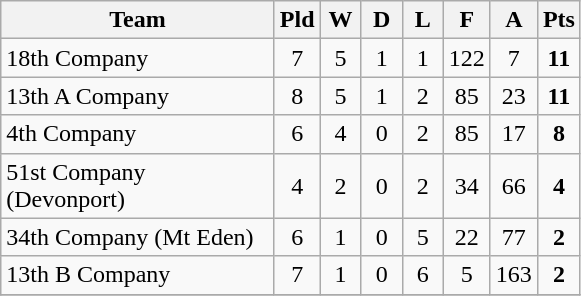<table class="wikitable" style="text-align:center;">
<tr>
<th width=175>Team</th>
<th width=20 abbr="Played">Pld</th>
<th width=20 abbr="Won">W</th>
<th width=20 abbr="Drawn">D</th>
<th width=20 abbr="Lost">L</th>
<th width=20 abbr="For">F</th>
<th width=20 abbr="Against">A</th>
<th width=20 abbr="Points">Pts</th>
</tr>
<tr>
<td style="text-align:left;">18th Company</td>
<td>7</td>
<td>5</td>
<td>1</td>
<td>1</td>
<td>122</td>
<td>7</td>
<td><strong>11</strong></td>
</tr>
<tr>
<td style="text-align:left;">13th A Company</td>
<td>8</td>
<td>5</td>
<td>1</td>
<td>2</td>
<td>85</td>
<td>23</td>
<td><strong>11</strong></td>
</tr>
<tr>
<td style="text-align:left;">4th Company</td>
<td>6</td>
<td>4</td>
<td>0</td>
<td>2</td>
<td>85</td>
<td>17</td>
<td><strong>8</strong></td>
</tr>
<tr>
<td style="text-align:left;">51st Company (Devonport)</td>
<td>4</td>
<td>2</td>
<td>0</td>
<td>2</td>
<td>34</td>
<td>66</td>
<td><strong>4</strong></td>
</tr>
<tr>
<td style="text-align:left;">34th Company (Mt Eden)</td>
<td>6</td>
<td>1</td>
<td>0</td>
<td>5</td>
<td>22</td>
<td>77</td>
<td><strong>2</strong></td>
</tr>
<tr>
<td style="text-align:left;">13th B Company</td>
<td>7</td>
<td>1</td>
<td>0</td>
<td>6</td>
<td>5</td>
<td>163</td>
<td><strong>2</strong></td>
</tr>
<tr>
</tr>
</table>
